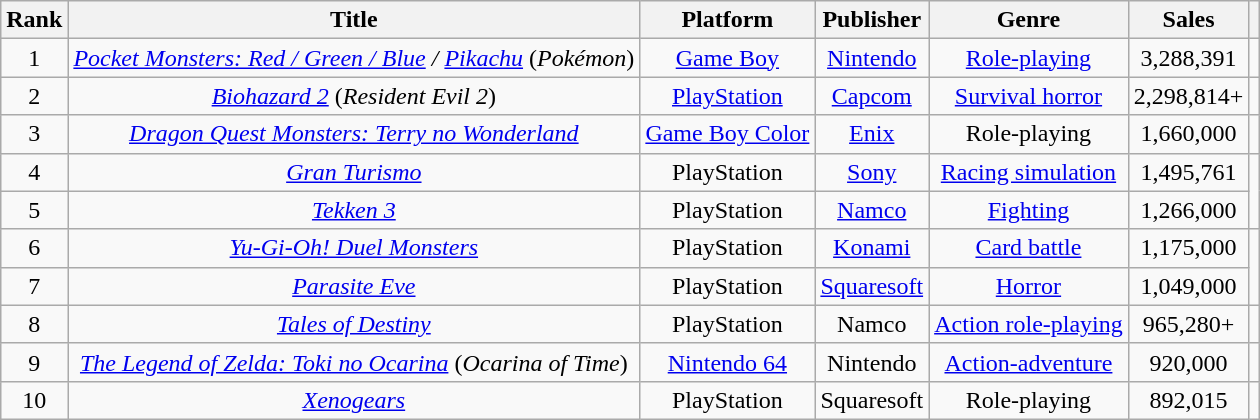<table class="wikitable sortable" style="text-align:center">
<tr>
<th>Rank</th>
<th>Title</th>
<th>Platform</th>
<th>Publisher</th>
<th>Genre</th>
<th>Sales</th>
<th class="unsortable"></th>
</tr>
<tr>
<td>1</td>
<td><em><a href='#'>Pocket Monsters: Red / Green / Blue</a> / <a href='#'>Pikachu</a></em> (<em>Pokémon</em>)</td>
<td><a href='#'>Game Boy</a></td>
<td><a href='#'>Nintendo</a></td>
<td><a href='#'>Role-playing</a></td>
<td>3,288,391</td>
<td></td>
</tr>
<tr>
<td>2</td>
<td><em><a href='#'>Biohazard 2</a></em> (<em>Resident Evil 2</em>)</td>
<td><a href='#'>PlayStation</a></td>
<td><a href='#'>Capcom</a></td>
<td><a href='#'>Survival horror</a></td>
<td>2,298,814+</td>
<td></td>
</tr>
<tr>
<td>3</td>
<td><em><a href='#'>Dragon Quest Monsters: Terry no Wonderland</a></em></td>
<td><a href='#'>Game Boy Color</a></td>
<td><a href='#'>Enix</a></td>
<td>Role-playing</td>
<td>1,660,000</td>
<td></td>
</tr>
<tr>
<td>4</td>
<td><em><a href='#'>Gran Turismo</a></em></td>
<td>PlayStation</td>
<td><a href='#'>Sony</a></td>
<td><a href='#'>Racing simulation</a></td>
<td>1,495,761</td>
<td rowspan="2"></td>
</tr>
<tr>
<td>5</td>
<td><em><a href='#'>Tekken 3</a></em></td>
<td>PlayStation</td>
<td><a href='#'>Namco</a></td>
<td><a href='#'>Fighting</a></td>
<td>1,266,000</td>
</tr>
<tr>
<td>6</td>
<td><em><a href='#'>Yu-Gi-Oh! Duel Monsters</a></em></td>
<td>PlayStation</td>
<td><a href='#'>Konami</a></td>
<td><a href='#'>Card battle</a></td>
<td>1,175,000</td>
<td rowspan="2"></td>
</tr>
<tr>
<td>7</td>
<td><em><a href='#'>Parasite Eve</a></em></td>
<td>PlayStation</td>
<td><a href='#'>Squaresoft</a></td>
<td><a href='#'>Horror</a></td>
<td>1,049,000</td>
</tr>
<tr>
<td>8</td>
<td><em><a href='#'>Tales of Destiny</a></em></td>
<td>PlayStation</td>
<td>Namco</td>
<td><a href='#'>Action role-playing</a></td>
<td>965,280+</td>
<td></td>
</tr>
<tr>
<td>9</td>
<td><em><a href='#'>The Legend of Zelda: Toki no Ocarina</a></em> (<em>Ocarina of Time</em>)</td>
<td><a href='#'>Nintendo 64</a></td>
<td>Nintendo</td>
<td><a href='#'>Action-adventure</a></td>
<td>920,000</td>
<td></td>
</tr>
<tr>
<td>10</td>
<td><em><a href='#'>Xenogears</a></em></td>
<td>PlayStation</td>
<td>Squaresoft</td>
<td>Role-playing</td>
<td>892,015</td>
<td></td>
</tr>
</table>
